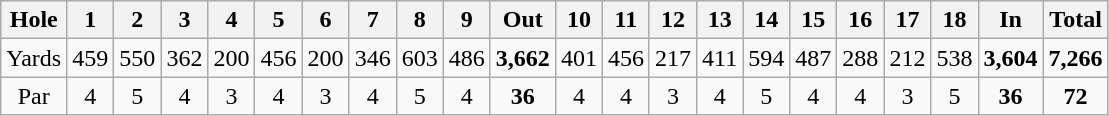<table class="wikitable" style="text-align:center">
<tr>
<th align="left">Hole</th>
<th>1</th>
<th>2</th>
<th>3</th>
<th>4</th>
<th>5</th>
<th>6</th>
<th>7</th>
<th>8</th>
<th>9</th>
<th>Out</th>
<th>10</th>
<th>11</th>
<th>12</th>
<th>13</th>
<th>14</th>
<th>15</th>
<th>16</th>
<th>17</th>
<th>18</th>
<th>In</th>
<th>Total</th>
</tr>
<tr>
<td align="center">Yards</td>
<td>459</td>
<td>550</td>
<td>362</td>
<td>200</td>
<td>456</td>
<td>200</td>
<td>346</td>
<td>603</td>
<td>486</td>
<td><strong>3,662</strong></td>
<td>401</td>
<td>456</td>
<td>217</td>
<td>411</td>
<td>594</td>
<td>487</td>
<td>288</td>
<td>212</td>
<td>538</td>
<td><strong>3,604</strong></td>
<td><strong>7,266</strong></td>
</tr>
<tr>
<td align="center">Par</td>
<td>4</td>
<td>5</td>
<td>4</td>
<td>3</td>
<td>4</td>
<td>3</td>
<td>4</td>
<td>5</td>
<td>4</td>
<td><strong>36</strong></td>
<td>4</td>
<td>4</td>
<td>3</td>
<td>4</td>
<td>5</td>
<td>4</td>
<td>4</td>
<td>3</td>
<td>5</td>
<td><strong>36</strong></td>
<td><strong>72</strong></td>
</tr>
</table>
